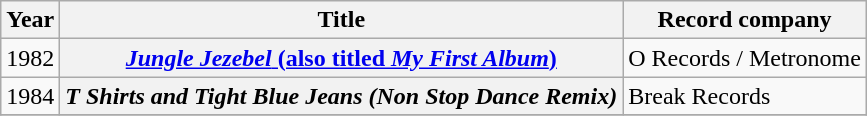<table class="wikitable plainrowheaders">
<tr>
<th scope="col">Year</th>
<th scope="col">Title</th>
<th scope="col">Record company</th>
</tr>
<tr>
<td>1982</td>
<th scope="row"><a href='#'><em>Jungle Jezebel</em> (also titled <em>My First Album</em>)</a></th>
<td>O Records / Metronome</td>
</tr>
<tr>
<td>1984</td>
<th scope="row"><em>T Shirts and Tight Blue Jeans (Non Stop Dance Remix)</em></th>
<td>Break Records</td>
</tr>
<tr>
</tr>
</table>
